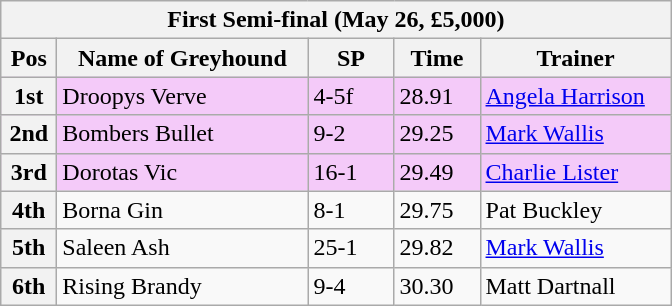<table class="wikitable">
<tr>
<th colspan="6">First Semi-final (May 26, £5,000)</th>
</tr>
<tr>
<th width=30>Pos</th>
<th width=160>Name of Greyhound</th>
<th width=50>SP</th>
<th width=50>Time</th>
<th width=120>Trainer</th>
</tr>
<tr style="background: #f4caf9;">
<th>1st</th>
<td>Droopys Verve</td>
<td>4-5f</td>
<td>28.91</td>
<td><a href='#'>Angela Harrison</a></td>
</tr>
<tr style="background: #f4caf9;">
<th>2nd</th>
<td>Bombers Bullet</td>
<td>9-2</td>
<td>29.25</td>
<td><a href='#'>Mark Wallis</a></td>
</tr>
<tr style="background: #f4caf9;">
<th>3rd</th>
<td>Dorotas Vic</td>
<td>16-1</td>
<td>29.49</td>
<td><a href='#'>Charlie Lister</a></td>
</tr>
<tr>
<th>4th</th>
<td>Borna Gin</td>
<td>8-1</td>
<td>29.75</td>
<td>Pat Buckley</td>
</tr>
<tr>
<th>5th</th>
<td>Saleen Ash</td>
<td>25-1</td>
<td>29.82</td>
<td><a href='#'>Mark Wallis</a></td>
</tr>
<tr>
<th>6th</th>
<td>Rising Brandy</td>
<td>9-4</td>
<td>30.30</td>
<td>Matt Dartnall</td>
</tr>
</table>
